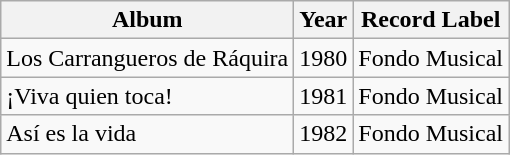<table class="wikitable">
<tr>
<th>Album</th>
<th>Year</th>
<th>Record Label</th>
</tr>
<tr>
<td>Los Carrangueros de Ráquira</td>
<td>1980</td>
<td>Fondo Musical</td>
</tr>
<tr>
<td>¡Viva quien toca!</td>
<td>1981</td>
<td>Fondo Musical</td>
</tr>
<tr>
<td>Así es la vida</td>
<td>1982</td>
<td>Fondo Musical</td>
</tr>
</table>
